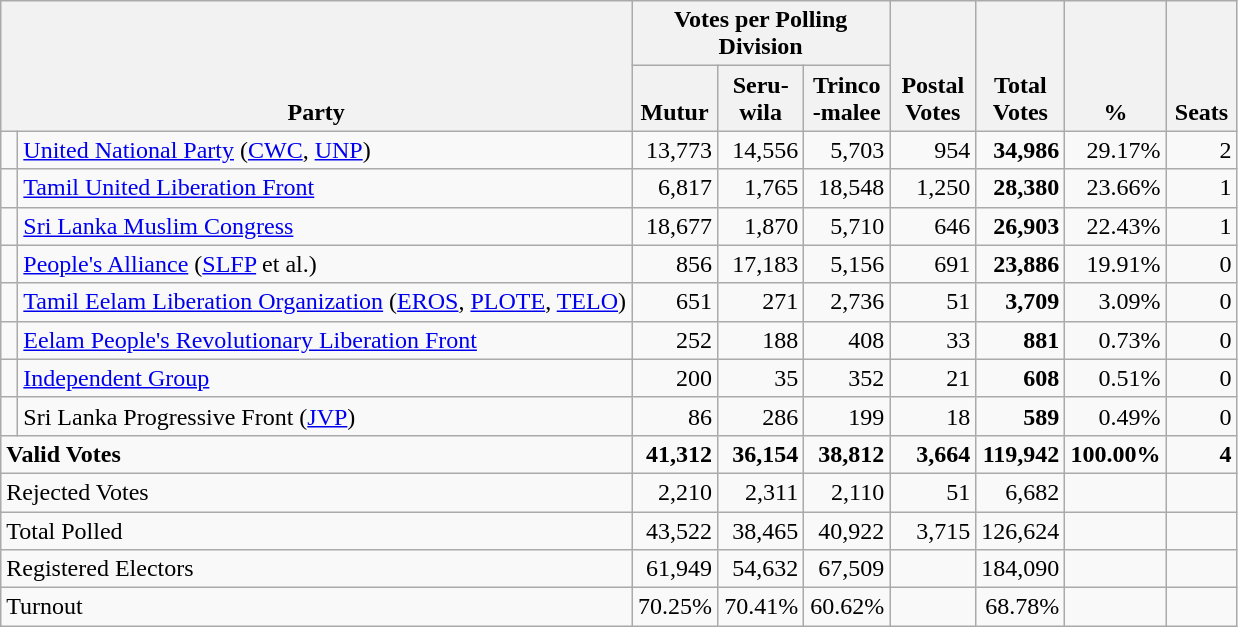<table class="wikitable" border="1" style="text-align:right;">
<tr>
<th align=left valign=bottom rowspan=2 colspan=2>Party</th>
<th colspan=3>Votes per Polling Division</th>
<th align=center valign=bottom rowspan=2 width="50">Postal<br>Votes</th>
<th align=center valign=bottom rowspan=2 width="50">Total Votes</th>
<th align=center valign=bottom rowspan=2 width="50">%</th>
<th align=center valign=bottom rowspan=2 width="40">Seats</th>
</tr>
<tr>
<th align=center valign=bottom width="50">Mutur</th>
<th align=center valign=bottom width="50">Seru-<br>wila</th>
<th align=center valign=bottom width="50">Trinco<br>-malee</th>
</tr>
<tr>
<td bgcolor=> </td>
<td align=left><a href='#'>United National Party</a> (<a href='#'>CWC</a>, <a href='#'>UNP</a>)</td>
<td>13,773</td>
<td>14,556</td>
<td>5,703</td>
<td>954</td>
<td><strong>34,986</strong></td>
<td>29.17%</td>
<td>2</td>
</tr>
<tr>
<td bgcolor=> </td>
<td align=left><a href='#'>Tamil United Liberation Front</a></td>
<td>6,817</td>
<td>1,765</td>
<td>18,548</td>
<td>1,250</td>
<td><strong>28,380</strong></td>
<td>23.66%</td>
<td>1</td>
</tr>
<tr>
<td bgcolor=> </td>
<td align=left><a href='#'>Sri Lanka Muslim Congress</a></td>
<td>18,677</td>
<td>1,870</td>
<td>5,710</td>
<td>646</td>
<td><strong>26,903</strong></td>
<td>22.43%</td>
<td>1</td>
</tr>
<tr>
<td bgcolor=> </td>
<td align=left><a href='#'>People's Alliance</a> (<a href='#'>SLFP</a> et al.)</td>
<td>856</td>
<td>17,183</td>
<td>5,156</td>
<td>691</td>
<td><strong>23,886</strong></td>
<td>19.91%</td>
<td>0</td>
</tr>
<tr>
<td bgcolor=> </td>
<td align=left><a href='#'>Tamil Eelam Liberation Organization</a> (<a href='#'>EROS</a>, <a href='#'>PLOTE</a>, <a href='#'>TELO</a>)</td>
<td>651</td>
<td>271</td>
<td>2,736</td>
<td>51</td>
<td><strong>3,709</strong></td>
<td>3.09%</td>
<td>0</td>
</tr>
<tr>
<td bgcolor=> </td>
<td align=left><a href='#'>Eelam People's Revolutionary Liberation Front</a></td>
<td>252</td>
<td>188</td>
<td>408</td>
<td>33</td>
<td><strong>881</strong></td>
<td>0.73%</td>
<td>0</td>
</tr>
<tr>
<td bgcolor=> </td>
<td align=left><a href='#'>Independent Group</a></td>
<td>200</td>
<td>35</td>
<td>352</td>
<td>21</td>
<td><strong>608</strong></td>
<td>0.51%</td>
<td>0</td>
</tr>
<tr>
<td bgcolor=> </td>
<td align=left>Sri Lanka Progressive Front (<a href='#'>JVP</a>)</td>
<td>86</td>
<td>286</td>
<td>199</td>
<td>18</td>
<td><strong>589</strong></td>
<td>0.49%</td>
<td>0</td>
</tr>
<tr>
<td align=left colspan=2><strong>Valid Votes</strong></td>
<td><strong>41,312</strong></td>
<td><strong>36,154</strong></td>
<td><strong>38,812</strong></td>
<td><strong>3,664</strong></td>
<td><strong>119,942</strong></td>
<td><strong>100.00%</strong></td>
<td><strong>4</strong></td>
</tr>
<tr>
<td align=left colspan=2>Rejected Votes</td>
<td>2,210</td>
<td>2,311</td>
<td>2,110</td>
<td>51</td>
<td>6,682</td>
<td></td>
<td></td>
</tr>
<tr>
<td align=left colspan=2>Total Polled</td>
<td>43,522</td>
<td>38,465</td>
<td>40,922</td>
<td>3,715</td>
<td>126,624</td>
<td></td>
<td></td>
</tr>
<tr>
<td align=left colspan=2>Registered Electors</td>
<td>61,949</td>
<td>54,632</td>
<td>67,509</td>
<td></td>
<td>184,090</td>
<td></td>
<td></td>
</tr>
<tr>
<td align=left colspan=2>Turnout</td>
<td>70.25%</td>
<td>70.41%</td>
<td>60.62%</td>
<td></td>
<td>68.78%</td>
<td></td>
<td></td>
</tr>
</table>
